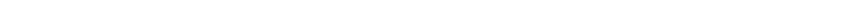<table style="width:88%; text-align:center;">
<tr style="color:white;">
<td style="background:"><strong>4</strong></td>
<td style="background:"><strong>8</strong></td>
</tr>
</table>
